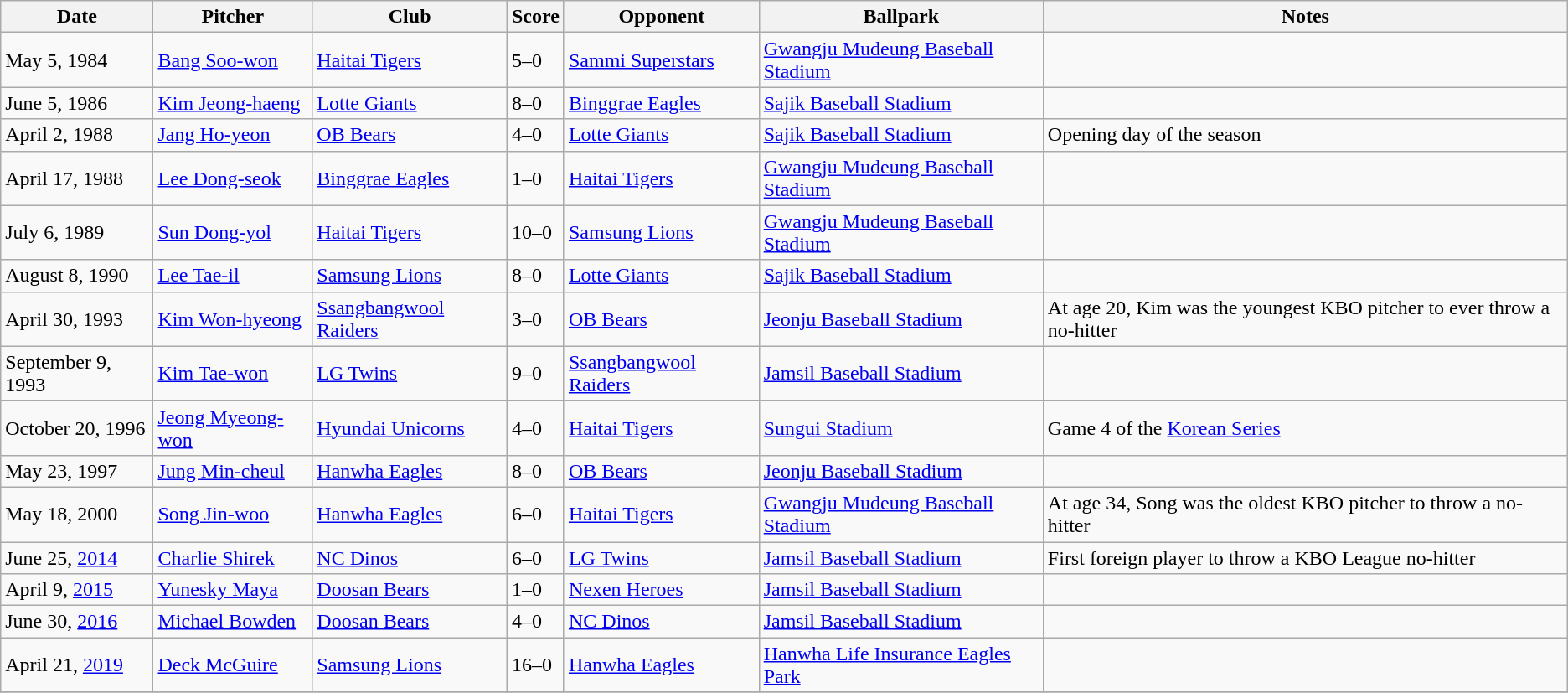<table class="wikitable sortable">
<tr>
<th>Date</th>
<th>Pitcher</th>
<th>Club</th>
<th>Score</th>
<th>Opponent</th>
<th>Ballpark</th>
<th>Notes</th>
</tr>
<tr>
<td>May 5, 1984</td>
<td><a href='#'>Bang Soo-won</a></td>
<td><a href='#'>Haitai Tigers</a></td>
<td>5–0</td>
<td><a href='#'>Sammi Superstars</a></td>
<td><a href='#'>Gwangju Mudeung Baseball Stadium</a></td>
<td></td>
</tr>
<tr>
<td>June 5, 1986</td>
<td><a href='#'>Kim Jeong-haeng</a></td>
<td><a href='#'>Lotte Giants</a></td>
<td>8–0</td>
<td><a href='#'>Binggrae Eagles</a></td>
<td><a href='#'>Sajik Baseball Stadium</a></td>
<td></td>
</tr>
<tr>
<td>April 2, 1988</td>
<td><a href='#'>Jang Ho-yeon</a></td>
<td><a href='#'>OB Bears</a></td>
<td>4–0</td>
<td><a href='#'>Lotte Giants</a></td>
<td><a href='#'>Sajik Baseball Stadium</a></td>
<td>Opening day of the season</td>
</tr>
<tr>
<td>April 17, 1988</td>
<td><a href='#'>Lee Dong-seok</a></td>
<td><a href='#'>Binggrae Eagles</a></td>
<td>1–0</td>
<td><a href='#'>Haitai Tigers</a></td>
<td><a href='#'>Gwangju Mudeung Baseball Stadium</a></td>
<td></td>
</tr>
<tr>
<td>July 6, 1989</td>
<td><a href='#'>Sun Dong-yol</a></td>
<td><a href='#'>Haitai Tigers</a></td>
<td>10–0</td>
<td><a href='#'>Samsung Lions</a></td>
<td><a href='#'>Gwangju Mudeung Baseball Stadium</a></td>
<td></td>
</tr>
<tr>
<td>August 8, 1990</td>
<td><a href='#'>Lee Tae-il</a></td>
<td><a href='#'>Samsung Lions</a></td>
<td>8–0</td>
<td><a href='#'>Lotte Giants</a></td>
<td><a href='#'>Sajik Baseball Stadium</a></td>
<td></td>
</tr>
<tr>
<td>April 30, 1993</td>
<td><a href='#'>Kim Won-hyeong</a></td>
<td><a href='#'>Ssangbangwool Raiders</a></td>
<td>3–0</td>
<td><a href='#'>OB Bears</a></td>
<td><a href='#'>Jeonju Baseball Stadium</a></td>
<td>At age 20, Kim was the youngest KBO pitcher to ever throw a no-hitter</td>
</tr>
<tr>
<td>September 9, 1993</td>
<td><a href='#'>Kim Tae-won</a></td>
<td><a href='#'>LG Twins</a></td>
<td>9–0</td>
<td><a href='#'>Ssangbangwool Raiders</a></td>
<td><a href='#'>Jamsil Baseball Stadium</a></td>
<td></td>
</tr>
<tr>
<td>October 20, 1996</td>
<td><a href='#'>Jeong Myeong-won</a></td>
<td><a href='#'>Hyundai Unicorns</a></td>
<td>4–0</td>
<td><a href='#'>Haitai Tigers</a></td>
<td><a href='#'>Sungui Stadium</a></td>
<td>Game 4 of the <a href='#'>Korean Series</a></td>
</tr>
<tr>
<td>May 23, 1997</td>
<td><a href='#'>Jung Min-cheul</a></td>
<td><a href='#'>Hanwha Eagles</a></td>
<td>8–0</td>
<td><a href='#'>OB Bears</a></td>
<td><a href='#'>Jeonju Baseball Stadium</a></td>
</tr>
<tr>
<td>May 18, 2000</td>
<td><a href='#'>Song Jin-woo</a></td>
<td><a href='#'>Hanwha Eagles</a></td>
<td>6–0</td>
<td><a href='#'>Haitai Tigers</a></td>
<td><a href='#'>Gwangju Mudeung Baseball Stadium</a></td>
<td>At age 34, Song was the oldest KBO pitcher to throw a no-hitter</td>
</tr>
<tr>
<td>June 25, <a href='#'>2014</a></td>
<td><a href='#'>Charlie Shirek</a></td>
<td><a href='#'>NC Dinos</a></td>
<td>6–0</td>
<td><a href='#'>LG Twins</a></td>
<td><a href='#'>Jamsil Baseball Stadium</a></td>
<td>First foreign player to throw a KBO League no-hitter</td>
</tr>
<tr>
<td>April 9, <a href='#'>2015</a></td>
<td><a href='#'>Yunesky Maya</a></td>
<td><a href='#'>Doosan Bears</a></td>
<td>1–0</td>
<td><a href='#'>Nexen Heroes</a></td>
<td><a href='#'>Jamsil Baseball Stadium</a></td>
<td></td>
</tr>
<tr>
<td>June 30, <a href='#'>2016</a></td>
<td><a href='#'>Michael Bowden</a></td>
<td><a href='#'>Doosan Bears</a></td>
<td>4–0</td>
<td><a href='#'>NC Dinos</a></td>
<td><a href='#'>Jamsil Baseball Stadium</a></td>
<td></td>
</tr>
<tr>
<td>April 21, <a href='#'>2019</a></td>
<td><a href='#'>Deck McGuire</a></td>
<td><a href='#'>Samsung Lions</a></td>
<td>16–0</td>
<td><a href='#'>Hanwha Eagles</a></td>
<td><a href='#'>Hanwha Life Insurance Eagles Park</a></td>
<td></td>
</tr>
<tr>
</tr>
</table>
